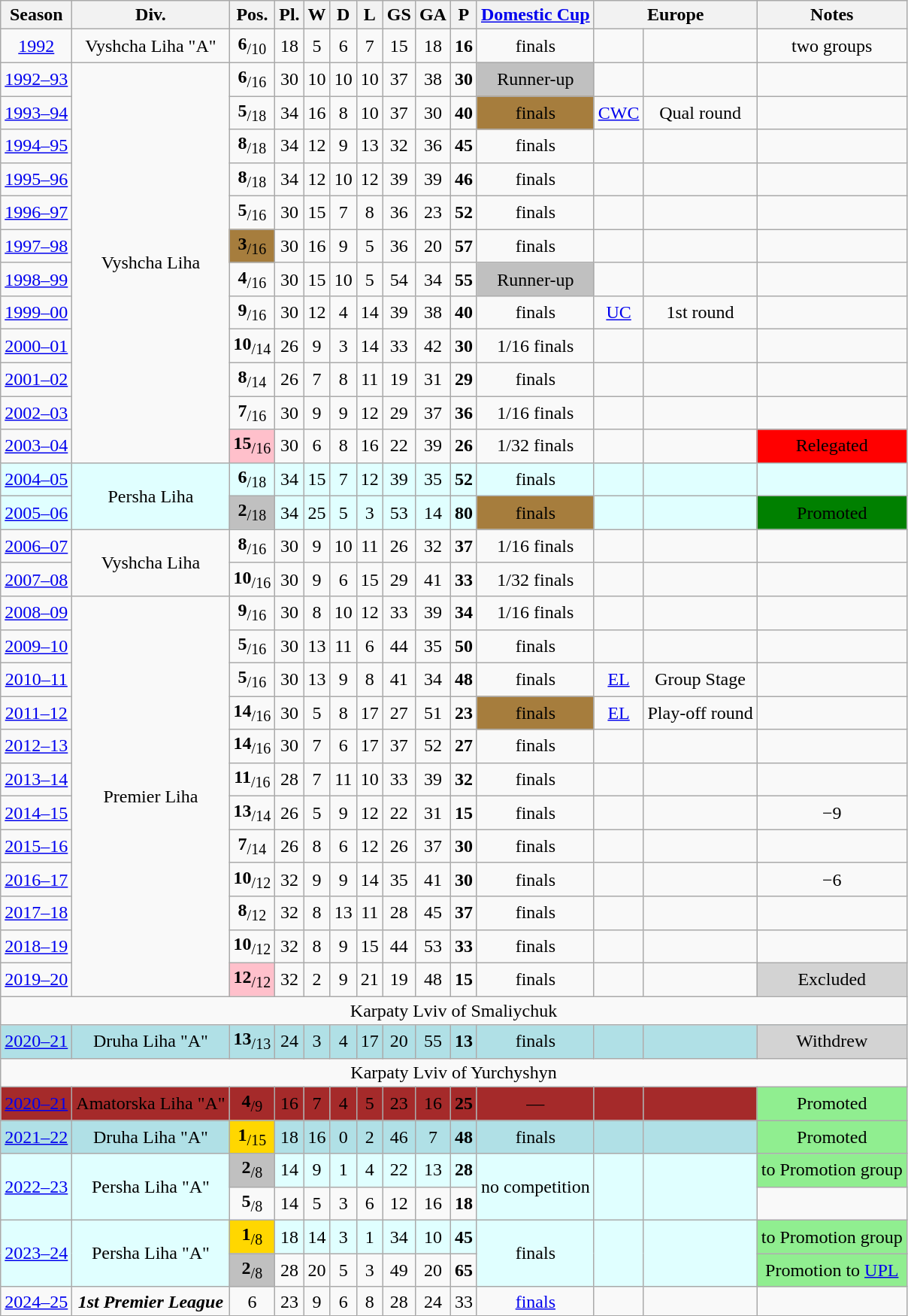<table class="wikitable">
<tr>
<th>Season</th>
<th>Div.</th>
<th>Pos.</th>
<th>Pl.</th>
<th>W</th>
<th>D</th>
<th>L</th>
<th>GS</th>
<th>GA</th>
<th>P</th>
<th><a href='#'>Domestic Cup</a></th>
<th colspan=2>Europe</th>
<th>Notes</th>
</tr>
<tr>
<td align=center><a href='#'>1992</a></td>
<td align=center>Vyshcha Liha "A"</td>
<td align=center><strong>6</strong><sub>/10</sub></td>
<td align=center>18</td>
<td align=center>5</td>
<td align=center>6</td>
<td align=center>7</td>
<td align=center>15</td>
<td align=center>18</td>
<td align=center><strong>16</strong></td>
<td align=center> finals</td>
<td align=center></td>
<td align=center></td>
<td align=center>two groups</td>
</tr>
<tr>
<td align=center><a href='#'>1992–93</a></td>
<td align=center rowspan=12>Vyshcha Liha</td>
<td align=center><strong>6</strong><sub>/16</sub></td>
<td align=center>30</td>
<td align=center>10</td>
<td align=center>10</td>
<td align=center>10</td>
<td align=center>37</td>
<td align=center>38</td>
<td align=center><strong>30</strong></td>
<td align=center bgcolor=silver>Runner-up</td>
<td align=center></td>
<td align=center></td>
<td align=center></td>
</tr>
<tr>
<td align=center><a href='#'>1993–94</a></td>
<td align=center><strong>5</strong><sub>/18</sub></td>
<td align=center>34</td>
<td align=center>16</td>
<td align=center>8</td>
<td align=center>10</td>
<td align=center>37</td>
<td align=center>30</td>
<td align=center><strong>40</strong></td>
<td align=center bgcolor=#A67D3D> finals</td>
<td align=center><a href='#'>CWC</a></td>
<td align=center>Qual round</td>
<td align=center></td>
</tr>
<tr>
<td align=center><a href='#'>1994–95</a></td>
<td align=center><strong>8</strong><sub>/18</sub></td>
<td align=center>34</td>
<td align=center>12</td>
<td align=center>9</td>
<td align=center>13</td>
<td align=center>32</td>
<td align=center>36</td>
<td align=center><strong>45</strong></td>
<td align=center> finals</td>
<td align=center></td>
<td align=center></td>
<td align=center></td>
</tr>
<tr>
<td align=center><a href='#'>1995–96</a></td>
<td align=center><strong>8</strong><sub>/18</sub></td>
<td align=center>34</td>
<td align=center>12</td>
<td align=center>10</td>
<td align=center>12</td>
<td align=center>39</td>
<td align=center>39</td>
<td align=center><strong>46</strong></td>
<td align=center> finals</td>
<td align=center></td>
<td align=center></td>
<td align=center></td>
</tr>
<tr>
<td align=center><a href='#'>1996–97</a></td>
<td align=center><strong>5</strong><sub>/16</sub></td>
<td align=center>30</td>
<td align=center>15</td>
<td align=center>7</td>
<td align=center>8</td>
<td align=center>36</td>
<td align=center>23</td>
<td align=center><strong>52</strong></td>
<td align=center> finals</td>
<td align=center></td>
<td align=center></td>
<td align=center></td>
</tr>
<tr>
<td align=center><a href='#'>1997–98</a></td>
<td align=center bgcolor=#A67D3D><strong>3</strong><sub>/16</sub></td>
<td align=center>30</td>
<td align=center>16</td>
<td align=center>9</td>
<td align=center>5</td>
<td align=center>36</td>
<td align=center>20</td>
<td align=center><strong>57</strong></td>
<td align=center> finals</td>
<td align=center></td>
<td align=center></td>
<td align=center></td>
</tr>
<tr>
<td align=center><a href='#'>1998–99</a></td>
<td align=center><strong>4</strong><sub>/16</sub></td>
<td align=center>30</td>
<td align=center>15</td>
<td align=center>10</td>
<td align=center>5</td>
<td align=center>54</td>
<td align=center>34</td>
<td align=center><strong>55</strong></td>
<td align=center bgcolor=silver>Runner-up</td>
<td align=center></td>
<td align=center></td>
<td align=center></td>
</tr>
<tr>
<td align=center><a href='#'>1999–00</a></td>
<td align=center><strong>9</strong><sub>/16</sub></td>
<td align=center>30</td>
<td align=center>12</td>
<td align=center>4</td>
<td align=center>14</td>
<td align=center>39</td>
<td align=center>38</td>
<td align=center><strong>40</strong></td>
<td align=center> finals</td>
<td align=center><a href='#'>UC</a></td>
<td align=center>1st round</td>
<td align=center></td>
</tr>
<tr>
<td align=center><a href='#'>2000–01</a></td>
<td align=center><strong>10</strong><sub>/14</sub></td>
<td align=center>26</td>
<td align=center>9</td>
<td align=center>3</td>
<td align=center>14</td>
<td align=center>33</td>
<td align=center>42</td>
<td align=center><strong>30</strong></td>
<td align=center>1/16 finals</td>
<td align=center></td>
<td align=center></td>
<td align=center></td>
</tr>
<tr>
<td align=center><a href='#'>2001–02</a></td>
<td align=center><strong>8</strong><sub>/14</sub></td>
<td align=center>26</td>
<td align=center>7</td>
<td align=center>8</td>
<td align=center>11</td>
<td align=center>19</td>
<td align=center>31</td>
<td align=center><strong>29</strong></td>
<td align=center> finals</td>
<td align=center></td>
<td align=center></td>
<td align=center></td>
</tr>
<tr>
<td align=center><a href='#'>2002–03</a></td>
<td align=center><strong>7</strong><sub>/16</sub></td>
<td align=center>30</td>
<td align=center>9</td>
<td align=center>9</td>
<td align=center>12</td>
<td align=center>29</td>
<td align=center>37</td>
<td align=center><strong>36</strong></td>
<td align=center>1/16 finals</td>
<td align=center></td>
<td align=center></td>
<td align=center></td>
</tr>
<tr>
<td align=center><a href='#'>2003–04</a></td>
<td align=center bgcolor=pink><strong>15</strong><sub>/16</sub></td>
<td align=center>30</td>
<td align=center>6</td>
<td align=center>8</td>
<td align=center>16</td>
<td align=center>22</td>
<td align=center>39</td>
<td align=center><strong>26</strong></td>
<td align=center>1/32 finals</td>
<td align=center></td>
<td align=center></td>
<td align=center bgcolor=red>Relegated</td>
</tr>
<tr bgcolor=LightCyan>
<td align=center><a href='#'>2004–05</a></td>
<td align=center rowspan=2>Persha Liha</td>
<td align=center><strong>6</strong><sub>/18</sub></td>
<td align=center>34</td>
<td align=center>15</td>
<td align=center>7</td>
<td align=center>12</td>
<td align=center>39</td>
<td align=center>35</td>
<td align=center><strong>52</strong></td>
<td align=center> finals</td>
<td align=center></td>
<td align=center></td>
<td align=center></td>
</tr>
<tr bgcolor=LightCyan>
<td align=center><a href='#'>2005–06</a></td>
<td align=center bgcolor=silver><strong>2</strong><sub>/18</sub></td>
<td align=center>34</td>
<td align=center>25</td>
<td align=center>5</td>
<td align=center>3</td>
<td align=center>53</td>
<td align=center>14</td>
<td align=center><strong>80</strong></td>
<td align=center bgcolor=#A67D3D> finals</td>
<td align=center></td>
<td align=center></td>
<td align=center bgcolor=green>Promoted</td>
</tr>
<tr>
<td align=center><a href='#'>2006–07</a></td>
<td align=center rowspan=2>Vyshcha Liha</td>
<td align=center><strong>8</strong><sub>/16</sub></td>
<td align=center>30</td>
<td align=center>9</td>
<td align=center>10</td>
<td align=center>11</td>
<td align=center>26</td>
<td align=center>32</td>
<td align=center><strong>37</strong></td>
<td align=center>1/16 finals</td>
<td align=center></td>
<td align=center></td>
<td align=center></td>
</tr>
<tr>
<td align=center><a href='#'>2007–08</a></td>
<td align=center><strong>10</strong><sub>/16</sub></td>
<td align=center>30</td>
<td align=center>9</td>
<td align=center>6</td>
<td align=center>15</td>
<td align=center>29</td>
<td align=center>41</td>
<td align=center><strong>33</strong></td>
<td align=center>1/32 finals</td>
<td align=center></td>
<td align=center></td>
<td align=center></td>
</tr>
<tr>
<td align=center><a href='#'>2008–09</a></td>
<td align=center rowspan=12>Premier Liha</td>
<td align=center><strong>9</strong><sub>/16</sub></td>
<td align=center>30</td>
<td align=center>8</td>
<td align=center>10</td>
<td align=center>12</td>
<td align=center>33</td>
<td align=center>39</td>
<td align=center><strong>34</strong></td>
<td align=center>1/16 finals</td>
<td align=center></td>
<td align=center></td>
<td align=center></td>
</tr>
<tr>
<td align=center><a href='#'>2009–10</a></td>
<td align=center><strong>5</strong><sub>/16</sub></td>
<td align=center>30</td>
<td align=center>13</td>
<td align=center>11</td>
<td align=center>6</td>
<td align=center>44</td>
<td align=center>35</td>
<td align=center><strong>50</strong></td>
<td align=center> finals</td>
<td align=center></td>
<td align=center></td>
<td align=center></td>
</tr>
<tr>
<td align=center><a href='#'>2010–11</a></td>
<td align=center><strong>5</strong><sub>/16</sub></td>
<td align=center>30</td>
<td align=center>13</td>
<td align=center>9</td>
<td align=center>8</td>
<td align=center>41</td>
<td align=center>34</td>
<td align=center><strong>48</strong></td>
<td align=center> finals</td>
<td align=center><a href='#'>EL</a></td>
<td align=center>Group Stage</td>
<td align=center></td>
</tr>
<tr>
<td align=center><a href='#'>2011–12</a></td>
<td align=center><strong>14</strong><sub>/16</sub></td>
<td align=center>30</td>
<td align=center>5</td>
<td align=center>8</td>
<td align=center>17</td>
<td align=center>27</td>
<td align=center>51</td>
<td align=center><strong>23</strong></td>
<td align=center bgcolor=#A67D3D> finals</td>
<td align=center><a href='#'>EL</a></td>
<td align=center>Play-off round</td>
<td align=center></td>
</tr>
<tr>
<td align=center><a href='#'>2012–13</a></td>
<td align=center><strong>14</strong><sub>/16</sub></td>
<td align=center>30</td>
<td align=center>7</td>
<td align=center>6</td>
<td align=center>17</td>
<td align=center>37</td>
<td align=center>52</td>
<td align=center><strong>27</strong></td>
<td align=center> finals</td>
<td align=center></td>
<td align=center></td>
<td align=center></td>
</tr>
<tr>
<td align=center><a href='#'>2013–14</a></td>
<td align=center><strong>11</strong><sub>/16</sub></td>
<td align=center>28</td>
<td align=center>7</td>
<td align=center>11</td>
<td align=center>10</td>
<td align=center>33</td>
<td align=center>39</td>
<td align=center><strong>32</strong></td>
<td align=center> finals</td>
<td align=center></td>
<td align=center></td>
<td align=center></td>
</tr>
<tr>
<td align="center"><a href='#'>2014–15</a></td>
<td align="center"><strong>13</strong><sub>/14</sub></td>
<td align="center">26</td>
<td align="center">5</td>
<td align="center">9</td>
<td align="center">12</td>
<td align="center">22</td>
<td align="center">31</td>
<td align="center"><strong>15</strong></td>
<td align=center> finals</td>
<td align="center"></td>
<td align="center"></td>
<td align="center">−9</td>
</tr>
<tr>
<td align="center"><a href='#'>2015–16</a></td>
<td align="center"><strong>7</strong><sub>/14</sub></td>
<td align="center">26</td>
<td align="center">8</td>
<td align="center">6</td>
<td align="center">12</td>
<td align="center">26</td>
<td align="center">37</td>
<td align="center"><strong>30</strong></td>
<td align="center"> finals</td>
<td align="center"></td>
<td align="center"></td>
<td align="center"></td>
</tr>
<tr>
<td align="center"><a href='#'>2016–17</a></td>
<td align="center"><strong>10</strong><sub>/12</sub></td>
<td align="center">32</td>
<td align="center">9</td>
<td align="center">9</td>
<td align="center">14</td>
<td align="center">35</td>
<td align="center">41</td>
<td align="center"><strong>30</strong></td>
<td align="center"> finals</td>
<td align="center"></td>
<td align="center"></td>
<td align="center">−6</td>
</tr>
<tr>
<td align="center"><a href='#'>2017–18</a></td>
<td align="center"><strong>8</strong><sub>/12</sub></td>
<td align="center">32</td>
<td align="center">8</td>
<td align="center">13</td>
<td align="center">11</td>
<td align="center">28</td>
<td align="center">45</td>
<td align="center"><strong>37</strong></td>
<td align="center"> finals</td>
<td align="center"></td>
<td align="center"></td>
<td align="center"></td>
</tr>
<tr>
<td align="center"><a href='#'>2018–19</a></td>
<td align="center"><strong>10</strong><sub>/12</sub></td>
<td align="center">32</td>
<td align="center">8</td>
<td align="center">9</td>
<td align="center">15</td>
<td align="center">44</td>
<td align="center">53</td>
<td align="center"><strong>33</strong></td>
<td align="center"> finals</td>
<td align="center"></td>
<td align="center"></td>
<td align="center"></td>
</tr>
<tr>
<td align="center"><a href='#'>2019–20</a></td>
<td align="center" bgcolor=pink><strong>12</strong><sub>/12</sub></td>
<td align="center">32</td>
<td align="center">2</td>
<td align="center">9</td>
<td align="center">21</td>
<td align="center">19</td>
<td align="center">48</td>
<td align="center"><strong>15</strong></td>
<td align="center"> finals</td>
<td align="center"></td>
<td align="center"></td>
<td align="center" bgcolor=lightgrey>Excluded</td>
</tr>
<tr>
<td colspan=14 align=center>Karpaty Lviv of Smaliychuk</td>
</tr>
<tr style="background:PowderBlue;">
<td align="center"><a href='#'>2020–21</a></td>
<td align=center rowspan=1>Druha Liha "A"</td>
<td align="center" bgcolor=><strong>13</strong><sub>/13</sub></td>
<td align="center">24</td>
<td align="center">3</td>
<td align="center">4</td>
<td align="center">17</td>
<td align="center">20</td>
<td align="center">55</td>
<td align="center"><strong>13</strong></td>
<td align="center"> finals</td>
<td align="center"></td>
<td align="center"></td>
<td align="center" bgcolor=lightgrey>Withdrew</td>
</tr>
<tr>
<td colspan=14 align=center>Karpaty Lviv of Yurchyshyn</td>
</tr>
<tr style="background:Brown;">
<td align="center"><a href='#'>2020–21</a></td>
<td align=center rowspan=1>Amatorska Liha "A"</td>
<td align="center" bgcolor=><strong>4</strong><sub>/9</sub></td>
<td align="center">16</td>
<td align="center">7</td>
<td align="center">4</td>
<td align="center">5</td>
<td align="center">23</td>
<td align="center">16</td>
<td align="center"><strong>25</strong></td>
<td align="center">—</td>
<td align="center"></td>
<td align="center"></td>
<td align="center" bgcolor=lightgreen>Promoted</td>
</tr>
<tr style="background:PowderBlue;">
<td align="center"><a href='#'>2021–22</a></td>
<td align=center rowspan=1>Druha Liha "A"</td>
<td align="center" bgcolor=gold><strong>1</strong><sub>/15</sub></td>
<td align="center">18</td>
<td align="center">16</td>
<td align="center">0</td>
<td align="center">2</td>
<td align="center">46</td>
<td align="center">7</td>
<td align="center"><strong>48</strong></td>
<td align="center"> finals</td>
<td align="center"></td>
<td align="center"></td>
<td align="center" bgcolor=lightgreen>Promoted</td>
</tr>
<tr style="background:LightCyan;">
<td align="center" rowspan=2><a href='#'>2022–23</a></td>
<td align=center rowspan=2>Persha Liha "A"</td>
<td align="center" bgcolor=silver><strong>2</strong><sub>/8</sub></td>
<td align="center">14</td>
<td align="center">9</td>
<td align="center">1</td>
<td align="center">4</td>
<td align="center">22</td>
<td align="center">13</td>
<td align="center"><strong>28</strong></td>
<td align="center" rowspan=2>no competition</td>
<td align="center" rowspan=2></td>
<td align="center" rowspan=2></td>
<td align="center" bgcolor=lightgreen>to Promotion group</td>
</tr>
<tr>
<td align="center" bgcolor=><strong>5</strong><sub>/8</sub></td>
<td align="center">14</td>
<td align="center">5</td>
<td align="center">3</td>
<td align="center">6</td>
<td align="center">12</td>
<td align="center">16</td>
<td align="center"><strong>18</strong></td>
<td align="center" bgcolor=></td>
</tr>
<tr style="background:LightCyan;">
<td align="center" rowspan=2><a href='#'>2023–24</a></td>
<td align=center rowspan=2>Persha Liha "A"</td>
<td align="center" bgcolor=gold><strong>1</strong><sub>/8</sub></td>
<td align="center">18</td>
<td align="center">14</td>
<td align="center">3</td>
<td align="center">1</td>
<td align="center">34</td>
<td align="center">10</td>
<td align="center"><strong>45</strong></td>
<td align="center" rowspan=2> finals</td>
<td align="center" rowspan=2></td>
<td align="center" rowspan=2></td>
<td align="center" bgcolor=lightgreen>to Promotion group</td>
</tr>
<tr>
<td align="center" bgcolor=silver><strong>2</strong><sub>/8</sub></td>
<td align="center">28</td>
<td align="center">20</td>
<td align="center">5</td>
<td align="center">3</td>
<td align="center">49</td>
<td align="center">20</td>
<td align="center"><strong>65</strong></td>
<td align="center" bgcolor=lightgreen>Promotion to <a href='#'>UPL</a></td>
</tr>
<tr>
<td style="text-align:center;"><a href='#'>2024–25</a></td>
<td style="text-align:center;"><strong><em>1st<em> Premier League<strong></td>
<td style="text-align:center;"></em>6<em></td>
<td style="text-align:center;">23</td>
<td style="text-align:center;">9</td>
<td style="text-align:center;">6</td>
<td style="text-align:center;">8</td>
<td style="text-align:center;">28</td>
<td style="text-align:center;">24</td>
<td style="text-align:center;">33</td>
<td style="text-align:center;"><a href='#'> finals</a></td>
<td style="text-align:center;"></td>
<td style="text-align:center;"></td>
<td style="text-align:center;"></td>
</tr>
</table>
